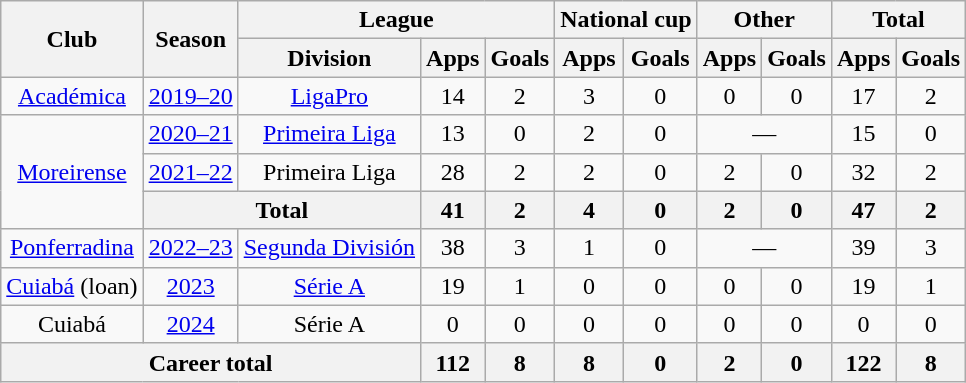<table class="wikitable" style="text-align: center">
<tr>
<th rowspan="2">Club</th>
<th rowspan="2">Season</th>
<th colspan="3">League</th>
<th colspan="2">National cup</th>
<th colspan="2">Other</th>
<th colspan="2">Total</th>
</tr>
<tr>
<th>Division</th>
<th>Apps</th>
<th>Goals</th>
<th>Apps</th>
<th>Goals</th>
<th>Apps</th>
<th>Goals</th>
<th>Apps</th>
<th>Goals</th>
</tr>
<tr>
<td><a href='#'>Académica</a></td>
<td><a href='#'>2019–20</a></td>
<td><a href='#'>LigaPro</a></td>
<td>14</td>
<td>2</td>
<td>3</td>
<td>0</td>
<td>0</td>
<td>0</td>
<td>17</td>
<td>2</td>
</tr>
<tr>
<td rowspan="3"><a href='#'>Moreirense</a></td>
<td><a href='#'>2020–21</a></td>
<td><a href='#'>Primeira Liga</a></td>
<td>13</td>
<td>0</td>
<td>2</td>
<td>0</td>
<td colspan="2">—</td>
<td>15</td>
<td>0</td>
</tr>
<tr>
<td><a href='#'>2021–22</a></td>
<td>Primeira Liga</td>
<td>28</td>
<td>2</td>
<td>2</td>
<td>0</td>
<td>2</td>
<td>0</td>
<td>32</td>
<td>2</td>
</tr>
<tr>
<th colspan="2">Total</th>
<th>41</th>
<th>2</th>
<th>4</th>
<th>0</th>
<th>2</th>
<th>0</th>
<th>47</th>
<th>2</th>
</tr>
<tr>
<td><a href='#'>Ponferradina</a></td>
<td><a href='#'>2022–23</a></td>
<td><a href='#'>Segunda División</a></td>
<td>38</td>
<td>3</td>
<td>1</td>
<td>0</td>
<td colspan="2">—</td>
<td>39</td>
<td>3</td>
</tr>
<tr>
<td><a href='#'>Cuiabá</a> (loan)</td>
<td><a href='#'>2023</a></td>
<td><a href='#'>Série A</a></td>
<td>19</td>
<td>1</td>
<td>0</td>
<td>0</td>
<td>0</td>
<td>0</td>
<td>19</td>
<td>1</td>
</tr>
<tr>
<td>Cuiabá</td>
<td><a href='#'>2024</a></td>
<td>Série A</td>
<td>0</td>
<td>0</td>
<td>0</td>
<td>0</td>
<td>0</td>
<td>0</td>
<td>0</td>
<td>0</td>
</tr>
<tr>
<th colspan="3"><strong>Career total</strong></th>
<th>112</th>
<th>8</th>
<th>8</th>
<th>0</th>
<th>2</th>
<th>0</th>
<th>122</th>
<th>8</th>
</tr>
</table>
